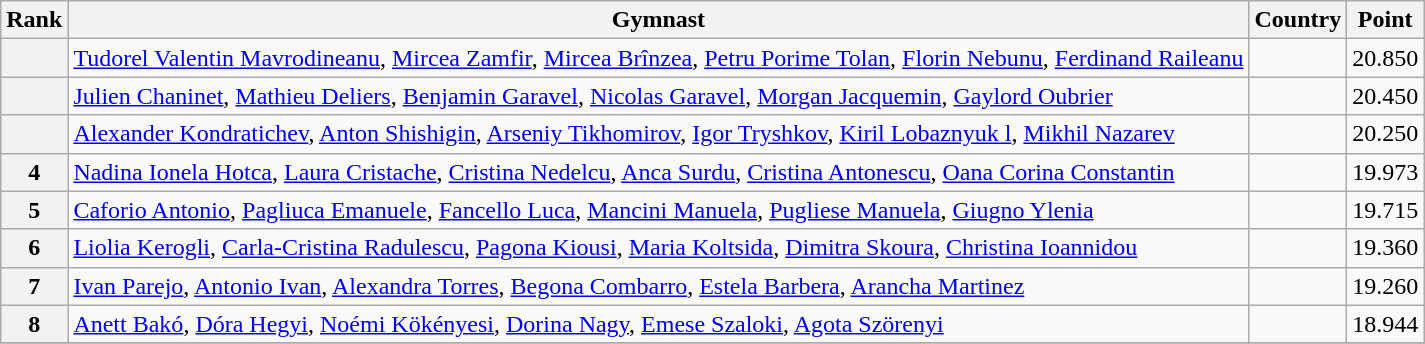<table class="wikitable sortable">
<tr>
<th>Rank</th>
<th>Gymnast</th>
<th>Country</th>
<th>Point</th>
</tr>
<tr>
<th></th>
<td><a href='#'>Tudorel Valentin Mavrodineanu</a>, <a href='#'>Mircea Zamfir</a>, <a href='#'>Mircea Brînzea</a>, <a href='#'>Petru Porime Tolan</a>, <a href='#'>Florin Nebunu</a>,  <a href='#'>Ferdinand Raileanu</a></td>
<td></td>
<td>20.850</td>
</tr>
<tr>
<th></th>
<td><a href='#'>Julien Chaninet</a>, <a href='#'>Mathieu Deliers</a>, <a href='#'>Benjamin Garavel</a>, <a href='#'>Nicolas Garavel</a>, <a href='#'>Morgan Jacquemin</a>, <a href='#'>Gaylord Oubrier</a></td>
<td></td>
<td>20.450</td>
</tr>
<tr>
<th></th>
<td><a href='#'>Alexander Kondratichev</a>, <a href='#'>Anton Shishigin</a>, <a href='#'>Arseniy Tikhomirov</a>, <a href='#'>Igor Tryshkov</a>,  <a href='#'>Kiril Lobaznyuk l</a>,  <a href='#'>Mikhil Nazarev</a></td>
<td></td>
<td>20.250</td>
</tr>
<tr>
<th>4</th>
<td><a href='#'>Nadina Ionela Hotca</a>, <a href='#'>Laura Cristache</a>, <a href='#'>Cristina Nedelcu</a>, <a href='#'>Anca Surdu</a>,  <a href='#'>Cristina Antonescu</a>,  <a href='#'>Oana Corina Constantin</a></td>
<td></td>
<td>19.973</td>
</tr>
<tr>
<th>5</th>
<td><a href='#'>Caforio Antonio</a>, <a href='#'>Pagliuca Emanuele</a>, <a href='#'>Fancello Luca</a>, <a href='#'>Mancini Manuela</a>, <a href='#'>Pugliese Manuela</a>,  <a href='#'>Giugno Ylenia</a></td>
<td></td>
<td>19.715</td>
</tr>
<tr>
<th>6</th>
<td><a href='#'>Liolia Kerogli</a>, <a href='#'>Carla-Cristina Radulescu</a>, <a href='#'>Pagona Kiousi</a>, <a href='#'>Maria Koltsida</a>, <a href='#'>Dimitra Skoura</a>, <a href='#'>Christina Ioannidou</a></td>
<td></td>
<td>19.360</td>
</tr>
<tr>
<th>7</th>
<td><a href='#'>Ivan Parejo</a>, <a href='#'>Antonio Ivan</a>, <a href='#'>Alexandra Torres</a>, <a href='#'>Begona Combarro</a>, <a href='#'>Estela Barbera</a>, <a href='#'>Arancha Martinez</a></td>
<td></td>
<td>19.260</td>
</tr>
<tr>
<th>8</th>
<td><a href='#'>Anett Bakó</a>, <a href='#'>Dóra Hegyi</a>, <a href='#'>Noémi Kökényesi</a>, <a href='#'>Dorina Nagy</a>, <a href='#'>Emese Szaloki</a>, <a href='#'>Agota Szörenyi</a></td>
<td></td>
<td>18.944</td>
</tr>
<tr>
</tr>
</table>
